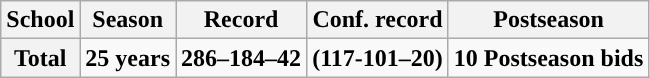<table class="wikitable">
<tr>
<th>School</th>
<th>Season</th>
<th>Record</th>
<th>Conf. record</th>
<th>Postseason</th>
</tr>
<tr>
<th><strong>Total</strong></th>
<td><strong>25 years</strong></td>
<td><strong>286–184–42</strong></td>
<td><strong>(117-101–20)</strong></td>
<td><strong>10 Postseason bids</strong></td>
</tr>
</table>
